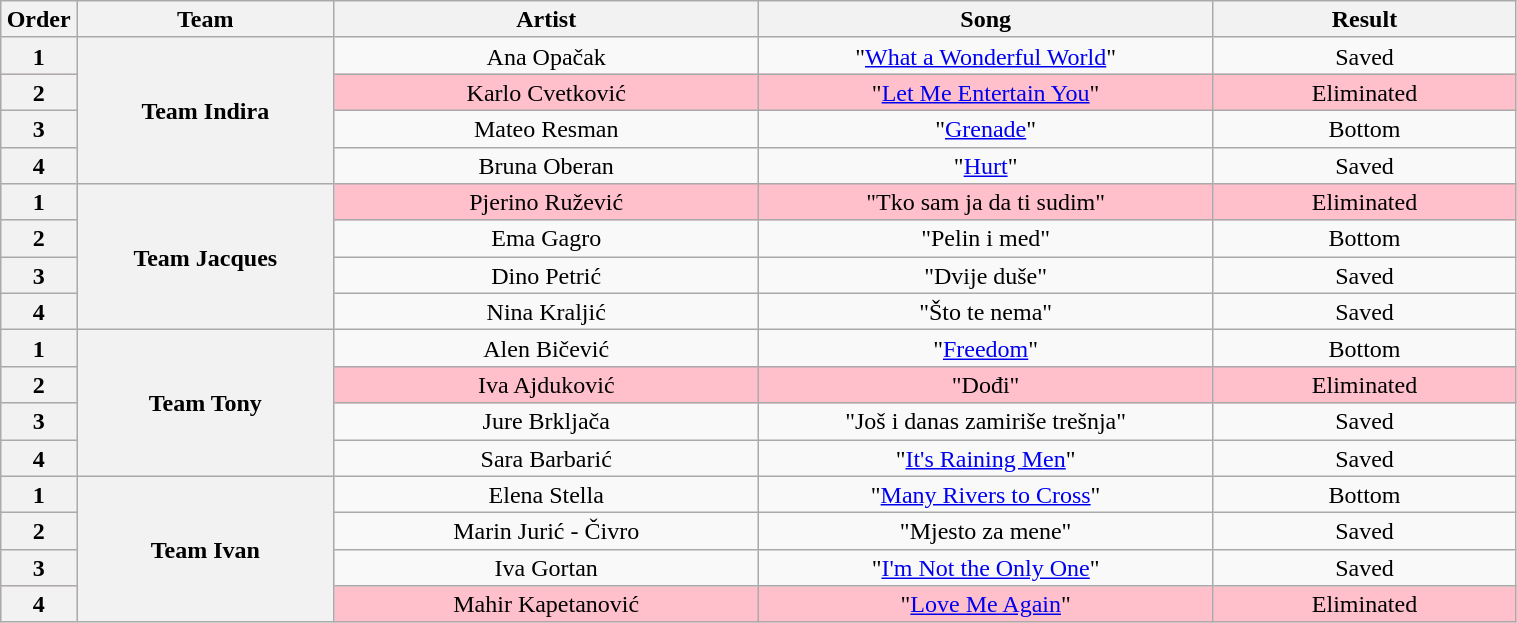<table class="wikitable" style="text-align:center; line-height:17px; width:80%;">
<tr>
<th width="05%">Order</th>
<th width="17%">Team</th>
<th width="28%">Artist</th>
<th width="30%">Song</th>
<th width="20%">Result</th>
</tr>
<tr>
<th scope="col">1</th>
<th rowspan="4">Team Indira</th>
<td>Ana Opačak</td>
<td>"<a href='#'>What a Wonderful World</a>"</td>
<td>Saved</td>
</tr>
<tr bgcolor="pink">
<th scope="col">2</th>
<td>Karlo Cvetković</td>
<td>"<a href='#'>Let Me Entertain You</a>"</td>
<td>Eliminated</td>
</tr>
<tr>
<th scope="col">3</th>
<td>Mateo Resman</td>
<td>"<a href='#'>Grenade</a>"</td>
<td>Bottom</td>
</tr>
<tr>
<th scope="col">4</th>
<td>Bruna Oberan</td>
<td>"<a href='#'>Hurt</a>"</td>
<td>Saved</td>
</tr>
<tr bgcolor="pink">
<th scope="col">1</th>
<th rowspan="4">Team Jacques</th>
<td>Pjerino Ružević</td>
<td>"Tko sam ja da ti sudim"</td>
<td>Eliminated</td>
</tr>
<tr>
<th scope="col">2</th>
<td>Ema Gagro</td>
<td>"Pelin i med"</td>
<td>Bottom</td>
</tr>
<tr>
<th scope="col">3</th>
<td>Dino Petrić</td>
<td>"Dvije duše"</td>
<td>Saved</td>
</tr>
<tr>
<th scope="col">4</th>
<td>Nina Kraljić</td>
<td>"Što te nema"</td>
<td>Saved</td>
</tr>
<tr>
<th scope="col">1</th>
<th rowspan="4">Team Tony</th>
<td>Alen Bičević</td>
<td>"<a href='#'>Freedom</a>"</td>
<td>Bottom</td>
</tr>
<tr bgcolor="pink">
<th scope="col">2</th>
<td>Iva Ajduković</td>
<td>"Dođi"</td>
<td>Eliminated</td>
</tr>
<tr>
<th scope="col">3</th>
<td>Jure Brkljača</td>
<td>"Još i danas zamiriše trešnja"</td>
<td>Saved</td>
</tr>
<tr>
<th scope="col">4</th>
<td>Sara Barbarić</td>
<td>"<a href='#'>It's Raining Men</a>"</td>
<td>Saved</td>
</tr>
<tr>
<th scope="col">1</th>
<th rowspan="4">Team Ivan</th>
<td>Elena Stella</td>
<td>"<a href='#'>Many Rivers to Cross</a>"</td>
<td>Bottom</td>
</tr>
<tr>
<th scope="col">2</th>
<td>Marin Jurić - Čivro</td>
<td>"Mjesto za mene"</td>
<td>Saved</td>
</tr>
<tr>
<th scope="col">3</th>
<td>Iva Gortan</td>
<td>"<a href='#'>I'm Not the Only One</a>"</td>
<td>Saved</td>
</tr>
<tr bgcolor="pink">
<th scope="col">4</th>
<td>Mahir Kapetanović</td>
<td>"<a href='#'>Love Me Again</a>"</td>
<td>Eliminated</td>
</tr>
</table>
